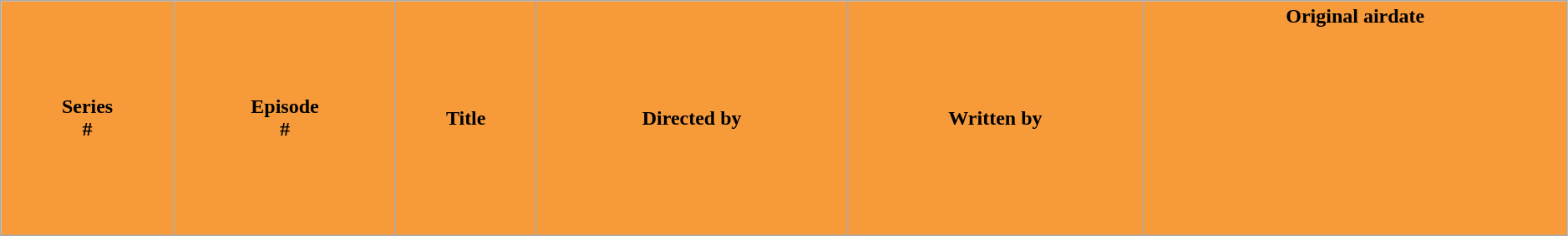<table class="wikitable plainrowheaders" border="1" style="background: #FFF;" width="99%">
<tr>
<th style="background: #F79A3A;">Series<br>#</th>
<th style="background: #F79A3A;">Episode<br>#</th>
<th style="background: #F79A3A;">Title</th>
<th style="background: #F79A3A;">Directed by</th>
<th style="background: #F79A3A;">Written by</th>
<th style="background: #F79A3A;">Original airdate<br><br><br><br><br><br><br><br><br><br></th>
</tr>
</table>
